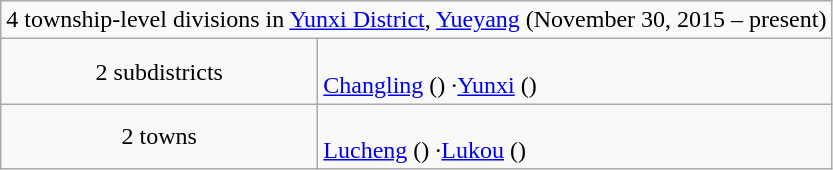<table class="wikitable">
<tr>
<td style="text-align:center;" colspan="2">4 township-level divisions in <a href='#'>Yunxi District</a>, <a href='#'>Yueyang</a> (November 30, 2015 – present)</td>
</tr>
<tr align=left>
<td align=center>2 subdistricts</td>
<td><br><a href='#'>Changling</a> ()
·<a href='#'>Yunxi</a> ()</td>
</tr>
<tr align=left>
<td align=center>2 towns</td>
<td><br><a href='#'>Lucheng</a> ()
·<a href='#'>Lukou</a> ()</td>
</tr>
</table>
